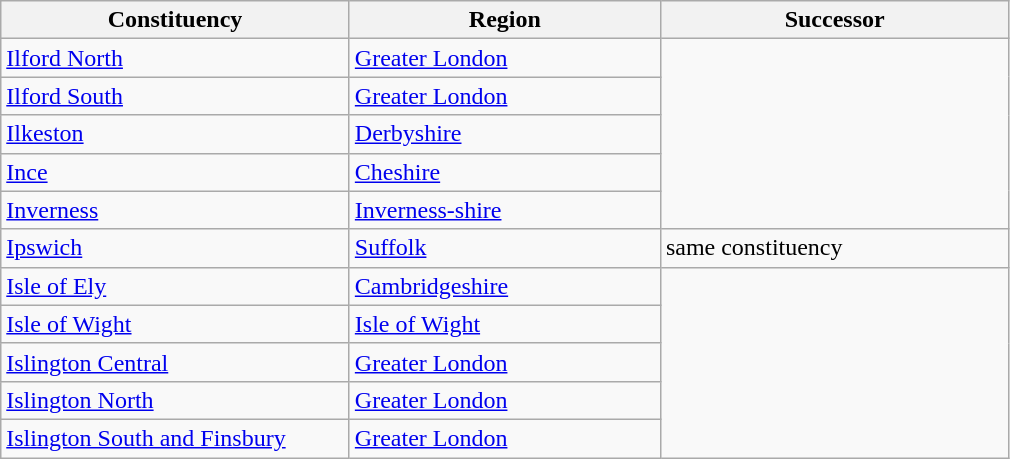<table class="wikitable">
<tr>
<th width="225px">Constituency</th>
<th width="200px">Region</th>
<th width="225px">Successor</th>
</tr>
<tr>
<td><a href='#'>Ilford North</a></td>
<td><a href='#'>Greater London</a></td>
</tr>
<tr>
<td><a href='#'>Ilford South</a></td>
<td><a href='#'>Greater London</a></td>
</tr>
<tr>
<td><a href='#'>Ilkeston</a></td>
<td><a href='#'>Derbyshire</a></td>
</tr>
<tr>
<td><a href='#'>Ince</a></td>
<td><a href='#'>Cheshire</a></td>
</tr>
<tr>
<td><a href='#'>Inverness</a></td>
<td><a href='#'>Inverness-shire</a></td>
</tr>
<tr>
<td><a href='#'>Ipswich</a></td>
<td><a href='#'>Suffolk</a></td>
<td>same constituency</td>
</tr>
<tr>
<td><a href='#'>Isle of Ely</a></td>
<td><a href='#'>Cambridgeshire</a></td>
</tr>
<tr>
<td><a href='#'>Isle of Wight</a></td>
<td><a href='#'>Isle of Wight</a></td>
</tr>
<tr>
<td><a href='#'>Islington Central</a></td>
<td><a href='#'>Greater London</a></td>
</tr>
<tr>
<td><a href='#'>Islington North</a></td>
<td><a href='#'>Greater London</a></td>
</tr>
<tr>
<td><a href='#'>Islington South and Finsbury</a></td>
<td><a href='#'>Greater London</a></td>
</tr>
</table>
